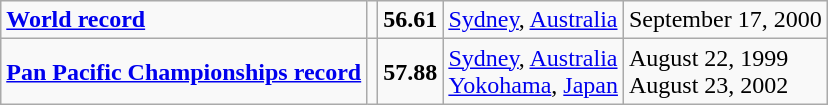<table class="wikitable">
<tr>
<td><strong><a href='#'>World record</a></strong></td>
<td></td>
<td><strong>56.61</strong></td>
<td><a href='#'>Sydney</a>, <a href='#'>Australia</a></td>
<td>September 17, 2000</td>
</tr>
<tr>
<td><strong><a href='#'>Pan Pacific Championships record</a></strong></td>
<td><br></td>
<td><strong>57.88</strong></td>
<td><a href='#'>Sydney</a>, <a href='#'>Australia</a><br><a href='#'>Yokohama</a>, <a href='#'>Japan</a></td>
<td>August 22, 1999<br>August 23, 2002</td>
</tr>
</table>
